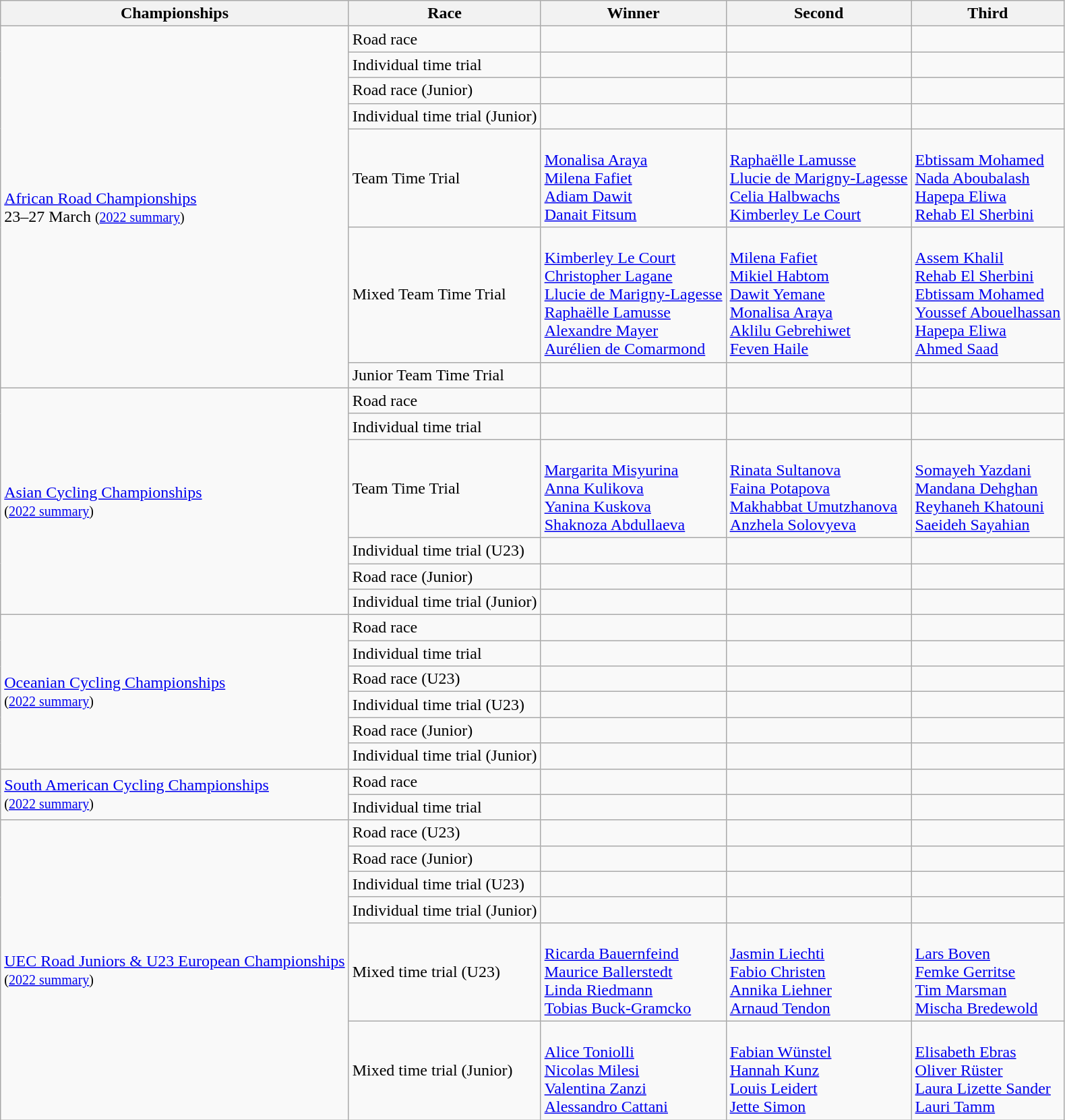<table class="wikitable sortable">
<tr>
<th>Championships</th>
<th>Race</th>
<th>Winner</th>
<th>Second</th>
<th>Third</th>
</tr>
<tr>
<td rowspan=7><a href='#'>African Road Championships</a><br> 23–27 March <small>(<a href='#'>2022 summary</a>)</small></td>
<td>Road race</td>
<td></td>
<td></td>
<td></td>
</tr>
<tr>
<td>Individual time trial </td>
<td></td>
<td></td>
<td></td>
</tr>
<tr>
<td>Road race (Junior)</td>
<td></td>
<td></td>
<td></td>
</tr>
<tr>
<td>Individual time trial (Junior) </td>
<td></td>
<td></td>
<td></td>
</tr>
<tr>
<td>Team Time Trial</td>
<td><br><a href='#'>Monalisa Araya</a><br><a href='#'>Milena Fafiet</a><br><a href='#'>Adiam Dawit</a><br><a href='#'>Danait Fitsum</a></td>
<td><br><a href='#'>Raphaëlle Lamusse</a><br><a href='#'>Llucie de Marigny-Lagesse</a><br><a href='#'>Celia Halbwachs</a><br><a href='#'>Kimberley Le Court</a></td>
<td><br><a href='#'>Ebtissam Mohamed</a><br><a href='#'>Nada Aboubalash</a><br><a href='#'>Hapepa Eliwa</a><br><a href='#'>Rehab El Sherbini</a></td>
</tr>
<tr>
<td>Mixed Team Time Trial</td>
<td><br><a href='#'>Kimberley Le Court</a><br><a href='#'>Christopher Lagane</a><br><a href='#'>Llucie de Marigny-Lagesse</a><br><a href='#'>Raphaëlle Lamusse</a><br><a href='#'>Alexandre Mayer</a><br><a href='#'>Aurélien de Comarmond</a></td>
<td><br><a href='#'>Milena Fafiet</a><br><a href='#'>Mikiel Habtom</a><br><a href='#'>Dawit Yemane</a><br><a href='#'>Monalisa Araya</a><br><a href='#'>Aklilu Gebrehiwet</a><br><a href='#'>Feven Haile</a></td>
<td><br><a href='#'>Assem Khalil</a><br><a href='#'>Rehab El Sherbini</a><br><a href='#'>Ebtissam Mohamed</a><br><a href='#'>Youssef Abouelhassan</a><br><a href='#'>Hapepa Eliwa</a><br><a href='#'>Ahmed Saad</a></td>
</tr>
<tr>
<td>Junior Team Time Trial</td>
<td></td>
<td></td>
<td></td>
</tr>
<tr>
<td rowspan=6><a href='#'>Asian Cycling Championships</a><br> <small>(<a href='#'>2022 summary</a>)</small></td>
<td>Road race</td>
<td></td>
<td></td>
<td></td>
</tr>
<tr>
<td>Individual time trial </td>
<td></td>
<td></td>
<td></td>
</tr>
<tr>
<td>Team Time Trial</td>
<td><br><a href='#'>Margarita Misyurina</a><br><a href='#'>Anna Kulikova</a><br><a href='#'>Yanina Kuskova</a><br><a href='#'>Shaknoza Abdullaeva</a></td>
<td><br><a href='#'>Rinata Sultanova</a><br><a href='#'>Faina Potapova</a><br><a href='#'>Makhabbat Umutzhanova</a><br><a href='#'>Anzhela Solovyeva</a></td>
<td><br><a href='#'>Somayeh Yazdani</a><br><a href='#'>Mandana Dehghan</a><br><a href='#'>Reyhaneh Khatouni</a><br><a href='#'>Saeideh Sayahian</a></td>
</tr>
<tr>
<td>Individual time trial (U23) </td>
<td></td>
<td></td>
<td></td>
</tr>
<tr>
<td>Road race (Junior)</td>
<td></td>
<td></td>
<td></td>
</tr>
<tr>
<td>Individual time trial (Junior) </td>
<td></td>
<td></td>
<td></td>
</tr>
<tr>
<td rowspan=6><a href='#'>Oceanian Cycling Championships</a><br> <small>(<a href='#'>2022 summary</a>)</small></td>
<td>Road race</td>
<td></td>
<td></td>
<td></td>
</tr>
<tr>
<td>Individual time trial </td>
<td></td>
<td></td>
<td></td>
</tr>
<tr>
<td>Road race (U23)</td>
<td></td>
<td></td>
<td></td>
</tr>
<tr>
<td>Individual time trial (U23) </td>
<td></td>
<td></td>
<td></td>
</tr>
<tr>
<td>Road race (Junior)</td>
<td></td>
<td></td>
<td></td>
</tr>
<tr>
<td>Individual time trial (Junior) </td>
<td></td>
<td></td>
<td></td>
</tr>
<tr>
<td rowspan=2><a href='#'>South American Cycling Championships</a><br> <small>(<a href='#'>2022 summary</a>)</small></td>
<td>Road race</td>
<td></td>
<td></td>
<td></td>
</tr>
<tr>
<td>Individual time trial </td>
<td></td>
<td></td>
<td></td>
</tr>
<tr>
<td rowspan=6><a href='#'>UEC Road Juniors & U23 European Championships</a><br> <small>(<a href='#'>2022 summary</a>)</small></td>
<td>Road race (U23)</td>
<td></td>
<td></td>
<td></td>
</tr>
<tr>
<td>Road race (Junior)</td>
<td></td>
<td></td>
<td></td>
</tr>
<tr>
<td>Individual time trial  (U23)</td>
<td></td>
<td></td>
<td></td>
</tr>
<tr>
<td>Individual time trial  (Junior)</td>
<td></td>
<td></td>
<td></td>
</tr>
<tr>
<td>Mixed time trial  (U23)</td>
<td><br><a href='#'>Ricarda Bauernfeind</a><br><a href='#'>Maurice Ballerstedt</a><br><a href='#'>Linda Riedmann</a><br><a href='#'>Tobias Buck-Gramcko</a></td>
<td><br><a href='#'>Jasmin Liechti</a><br><a href='#'>Fabio Christen</a><br><a href='#'>Annika Liehner</a><br><a href='#'>Arnaud Tendon</a></td>
<td><br><a href='#'>Lars Boven</a><br><a href='#'>Femke Gerritse</a><br><a href='#'>Tim Marsman</a><br><a href='#'>Mischa Bredewold</a></td>
</tr>
<tr>
<td>Mixed time trial  (Junior)</td>
<td><br><a href='#'>Alice Toniolli</a><br><a href='#'>Nicolas Milesi</a><br><a href='#'>Valentina Zanzi</a><br><a href='#'>Alessandro Cattani</a></td>
<td><br><a href='#'>Fabian Wünstel</a><br><a href='#'>Hannah Kunz</a><br><a href='#'>Louis Leidert</a><br><a href='#'>Jette Simon</a></td>
<td><br><a href='#'>Elisabeth Ebras</a><br><a href='#'>Oliver Rüster</a><br><a href='#'>Laura Lizette Sander</a><br><a href='#'>Lauri Tamm</a></td>
</tr>
</table>
